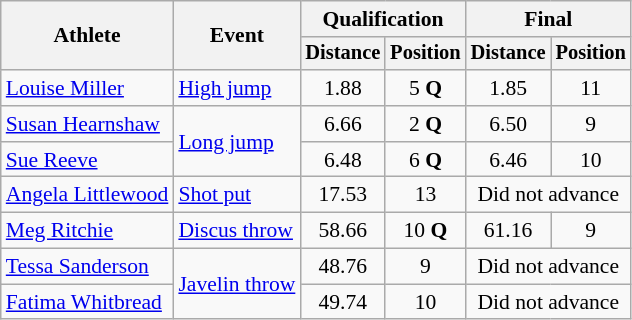<table class=wikitable style="font-size:90%">
<tr>
<th rowspan="2">Athlete</th>
<th rowspan="2">Event</th>
<th colspan="2">Qualification</th>
<th colspan="2">Final</th>
</tr>
<tr style="font-size:95%">
<th>Distance</th>
<th>Position</th>
<th>Distance</th>
<th>Position</th>
</tr>
<tr align=center>
<td align=left><a href='#'>Louise Miller</a></td>
<td align=left><a href='#'>High jump</a></td>
<td>1.88</td>
<td>5 <strong>Q</strong></td>
<td>1.85</td>
<td>11</td>
</tr>
<tr align=center>
<td align=left><a href='#'>Susan Hearnshaw</a></td>
<td align=left rowspan=2><a href='#'>Long jump</a></td>
<td>6.66</td>
<td>2 <strong>Q</strong></td>
<td>6.50</td>
<td>9</td>
</tr>
<tr align=center>
<td align=left><a href='#'>Sue Reeve</a></td>
<td>6.48</td>
<td>6 <strong>Q</strong></td>
<td>6.46</td>
<td>10</td>
</tr>
<tr align=center>
<td align=left><a href='#'>Angela Littlewood</a></td>
<td align=left><a href='#'>Shot put</a></td>
<td>17.53</td>
<td>13</td>
<td colspan=2>Did not advance</td>
</tr>
<tr align=center>
<td align=left><a href='#'>Meg Ritchie</a></td>
<td align=left><a href='#'>Discus throw</a></td>
<td>58.66</td>
<td>10 <strong>Q</strong></td>
<td>61.16</td>
<td>9</td>
</tr>
<tr align=center>
<td align=left><a href='#'>Tessa Sanderson</a></td>
<td align=left rowspan=2><a href='#'>Javelin throw</a></td>
<td>48.76</td>
<td>9</td>
<td colspan=2>Did not advance</td>
</tr>
<tr align=center>
<td align=left><a href='#'>Fatima Whitbread</a></td>
<td>49.74</td>
<td>10</td>
<td colspan=2>Did not advance</td>
</tr>
</table>
